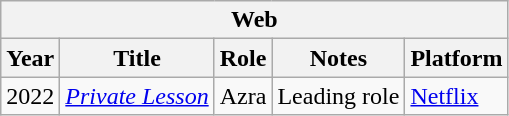<table class="wikitable">
<tr>
<th colspan="5">Web</th>
</tr>
<tr>
<th>Year</th>
<th>Title</th>
<th>Role</th>
<th>Notes</th>
<th>Platform</th>
</tr>
<tr>
<td>2022</td>
<td><em><a href='#'>Private Lesson</a></em></td>
<td>Azra</td>
<td>Leading role</td>
<td><a href='#'>Netflix</a></td>
</tr>
</table>
